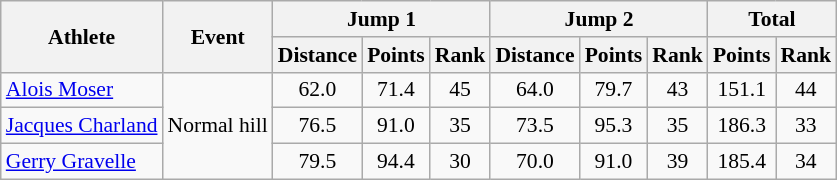<table class="wikitable" style="font-size:90%">
<tr>
<th rowspan="2">Athlete</th>
<th rowspan="2">Event</th>
<th colspan="3">Jump 1</th>
<th colspan="3">Jump 2</th>
<th colspan="2">Total</th>
</tr>
<tr>
<th>Distance</th>
<th>Points</th>
<th>Rank</th>
<th>Distance</th>
<th>Points</th>
<th>Rank</th>
<th>Points</th>
<th>Rank</th>
</tr>
<tr>
<td><a href='#'>Alois Moser</a></td>
<td rowspan="3">Normal hill</td>
<td align="center">62.0</td>
<td align="center">71.4</td>
<td align="center">45</td>
<td align="center">64.0</td>
<td align="center">79.7</td>
<td align="center">43</td>
<td align="center">151.1</td>
<td align="center">44</td>
</tr>
<tr>
<td><a href='#'>Jacques Charland</a></td>
<td align="center">76.5</td>
<td align="center">91.0</td>
<td align="center">35</td>
<td align="center">73.5</td>
<td align="center">95.3</td>
<td align="center">35</td>
<td align="center">186.3</td>
<td align="center">33</td>
</tr>
<tr>
<td><a href='#'>Gerry Gravelle</a></td>
<td align="center">79.5</td>
<td align="center">94.4</td>
<td align="center">30</td>
<td align="center">70.0</td>
<td align="center">91.0</td>
<td align="center">39</td>
<td align="center">185.4</td>
<td align="center">34</td>
</tr>
</table>
